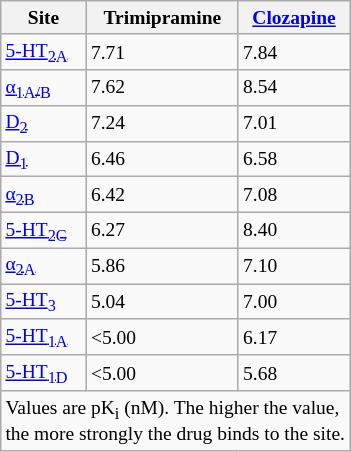<table class="wikitable floatright sortable" style="font-size:small;">
<tr>
<th>Site</th>
<th>Trimipramine</th>
<th><a href='#'>Clozapine</a></th>
</tr>
<tr>
<td><a href='#'>5-HT<sub>2A</sub></a></td>
<td>7.71</td>
<td>7.84</td>
</tr>
<tr>
<td><a href='#'>α<sub>1A/B</sub></a></td>
<td>7.62</td>
<td>8.54</td>
</tr>
<tr>
<td><a href='#'>D<sub>2</sub></a></td>
<td>7.24</td>
<td>7.01</td>
</tr>
<tr>
<td><a href='#'>D<sub>1</sub></a></td>
<td>6.46</td>
<td>6.58</td>
</tr>
<tr>
<td><a href='#'>α<sub>2B</sub></a></td>
<td>6.42</td>
<td>7.08</td>
</tr>
<tr>
<td><a href='#'>5-HT<sub>2C</sub></a></td>
<td>6.27</td>
<td>8.40</td>
</tr>
<tr>
<td><a href='#'>α<sub>2A</sub></a></td>
<td>5.86</td>
<td>7.10</td>
</tr>
<tr>
<td><a href='#'>5-HT<sub>3</sub></a></td>
<td>5.04</td>
<td>7.00</td>
</tr>
<tr>
<td><a href='#'>5-HT<sub>1A</sub></a></td>
<td><5.00</td>
<td>6.17</td>
</tr>
<tr>
<td><a href='#'>5-HT<sub>1D</sub></a></td>
<td><5.00</td>
<td>5.68</td>
</tr>
<tr class="sortbottom">
<td colspan="4">Values are pK<sub>i</sub> (nM). The higher the value,<br>the more strongly the drug binds to the site.</td>
</tr>
</table>
